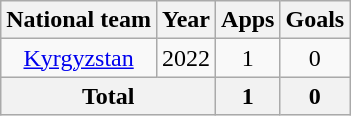<table class=wikitable style=text-align:center>
<tr>
<th>National team</th>
<th>Year</th>
<th>Apps</th>
<th>Goals</th>
</tr>
<tr>
<td rowspan="1"><a href='#'>Kyrgyzstan</a></td>
<td>2022</td>
<td>1</td>
<td>0</td>
</tr>
<tr>
<th colspan="2">Total</th>
<th>1</th>
<th>0</th>
</tr>
</table>
